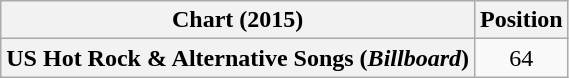<table class="wikitable sortable plainrowheaders" style="text-align:center">
<tr>
<th scope="col">Chart (2015)</th>
<th scope="col">Position</th>
</tr>
<tr>
<th scope="row">US Hot Rock & Alternative Songs (<em>Billboard</em>)</th>
<td>64</td>
</tr>
</table>
